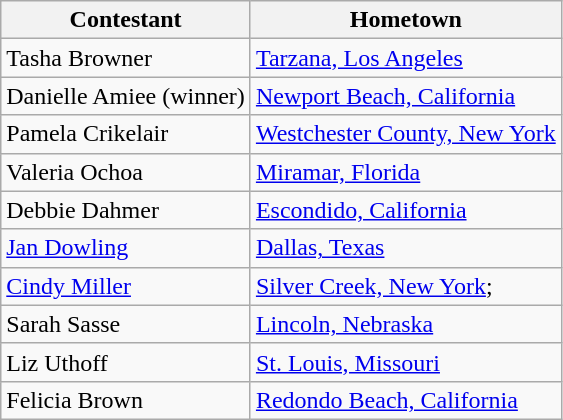<table class="wikitable">
<tr>
<th>Contestant</th>
<th>Hometown</th>
</tr>
<tr>
<td>Tasha Browner</td>
<td><a href='#'>Tarzana, Los Angeles</a></td>
</tr>
<tr>
<td>Danielle Amiee (winner)</td>
<td><a href='#'>Newport Beach, California</a></td>
</tr>
<tr>
<td>Pamela Crikelair</td>
<td><a href='#'>Westchester County, New York</a></td>
</tr>
<tr>
<td>Valeria Ochoa</td>
<td><a href='#'>Miramar, Florida</a></td>
</tr>
<tr>
<td>Debbie Dahmer</td>
<td><a href='#'>Escondido, California</a></td>
</tr>
<tr>
<td><a href='#'>Jan Dowling</a></td>
<td><a href='#'>Dallas, Texas</a></td>
</tr>
<tr>
<td><a href='#'>Cindy Miller</a></td>
<td><a href='#'>Silver Creek, New York</a>;</td>
</tr>
<tr>
<td>Sarah Sasse</td>
<td><a href='#'>Lincoln, Nebraska</a></td>
</tr>
<tr>
<td>Liz Uthoff</td>
<td><a href='#'>St. Louis, Missouri</a></td>
</tr>
<tr>
<td>Felicia Brown</td>
<td><a href='#'>Redondo Beach, California</a></td>
</tr>
</table>
